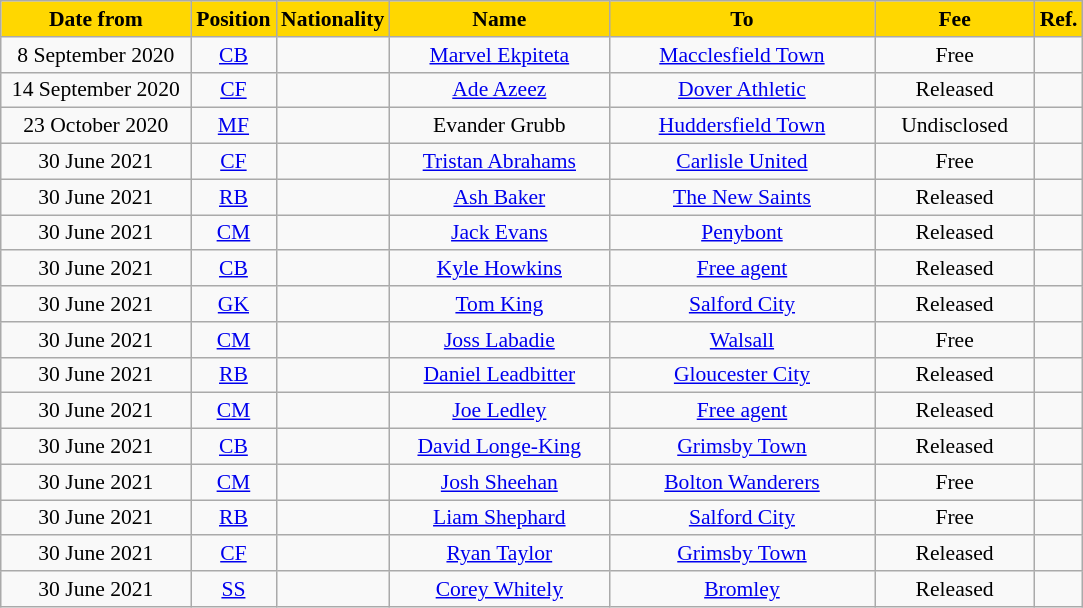<table class="wikitable"  style="text-align:center; font-size:90%; ">
<tr>
<th style="background:#FFD700; color:black; width:120px;">Date from</th>
<th style="background:#FFD700; color:black; width:50px;">Position</th>
<th style="background:#FFD700; color:black; width:50px;">Nationality</th>
<th style="background:#FFD700; color:black; width:140px;">Name</th>
<th style="background:#FFD700; color:black; width:170px;">To</th>
<th style="background:#FFD700; color:black; width:100px;">Fee</th>
<th style="background:#FFD700; color:black;">Ref.</th>
</tr>
<tr>
<td>8 September 2020</td>
<td><a href='#'>CB</a></td>
<td></td>
<td><a href='#'>Marvel Ekpiteta</a></td>
<td> <a href='#'>Macclesfield Town</a></td>
<td>Free</td>
<td></td>
</tr>
<tr>
<td>14 September 2020</td>
<td><a href='#'>CF</a></td>
<td></td>
<td><a href='#'>Ade Azeez</a></td>
<td> <a href='#'>Dover Athletic</a></td>
<td>Released</td>
<td></td>
</tr>
<tr>
<td>23 October 2020</td>
<td><a href='#'>MF</a></td>
<td></td>
<td>Evander Grubb</td>
<td> <a href='#'>Huddersfield Town</a></td>
<td>Undisclosed</td>
<td></td>
</tr>
<tr>
<td>30 June 2021</td>
<td><a href='#'>CF</a></td>
<td></td>
<td><a href='#'>Tristan Abrahams</a></td>
<td> <a href='#'>Carlisle United</a></td>
<td>Free</td>
<td></td>
</tr>
<tr>
<td>30 June 2021</td>
<td><a href='#'>RB</a></td>
<td></td>
<td><a href='#'>Ash Baker</a></td>
<td> <a href='#'>The New Saints</a></td>
<td>Released</td>
<td></td>
</tr>
<tr>
<td>30 June 2021</td>
<td><a href='#'>CM</a></td>
<td></td>
<td><a href='#'>Jack Evans</a></td>
<td> <a href='#'>Penybont</a></td>
<td>Released</td>
<td></td>
</tr>
<tr>
<td>30 June 2021</td>
<td><a href='#'>CB</a></td>
<td></td>
<td><a href='#'>Kyle Howkins</a></td>
<td><a href='#'>Free agent</a></td>
<td>Released</td>
<td></td>
</tr>
<tr>
<td>30 June 2021</td>
<td><a href='#'>GK</a></td>
<td></td>
<td><a href='#'>Tom King</a></td>
<td> <a href='#'>Salford City</a></td>
<td>Released</td>
<td></td>
</tr>
<tr>
<td>30 June 2021</td>
<td><a href='#'>CM</a></td>
<td></td>
<td><a href='#'>Joss Labadie</a></td>
<td> <a href='#'>Walsall</a></td>
<td>Free</td>
<td></td>
</tr>
<tr>
<td>30 June 2021</td>
<td><a href='#'>RB</a></td>
<td></td>
<td><a href='#'>Daniel Leadbitter</a></td>
<td> <a href='#'>Gloucester City</a></td>
<td>Released</td>
<td></td>
</tr>
<tr>
<td>30 June 2021</td>
<td><a href='#'>CM</a></td>
<td></td>
<td><a href='#'>Joe Ledley</a></td>
<td><a href='#'>Free agent</a></td>
<td>Released</td>
<td></td>
</tr>
<tr>
<td>30 June 2021</td>
<td><a href='#'>CB</a></td>
<td></td>
<td><a href='#'>David Longe-King</a></td>
<td> <a href='#'>Grimsby Town</a></td>
<td>Released</td>
<td></td>
</tr>
<tr>
<td>30 June 2021</td>
<td><a href='#'>CM</a></td>
<td></td>
<td><a href='#'>Josh Sheehan</a></td>
<td> <a href='#'>Bolton Wanderers</a></td>
<td>Free</td>
<td></td>
</tr>
<tr>
<td>30 June 2021</td>
<td><a href='#'>RB</a></td>
<td></td>
<td><a href='#'>Liam Shephard</a></td>
<td> <a href='#'>Salford City</a></td>
<td>Free</td>
<td></td>
</tr>
<tr>
<td>30 June 2021</td>
<td><a href='#'>CF</a></td>
<td></td>
<td><a href='#'>Ryan Taylor</a></td>
<td> <a href='#'>Grimsby Town</a></td>
<td>Released</td>
<td></td>
</tr>
<tr>
<td>30 June 2021</td>
<td><a href='#'>SS</a></td>
<td></td>
<td><a href='#'>Corey Whitely</a></td>
<td> <a href='#'>Bromley</a></td>
<td>Released</td>
<td></td>
</tr>
</table>
